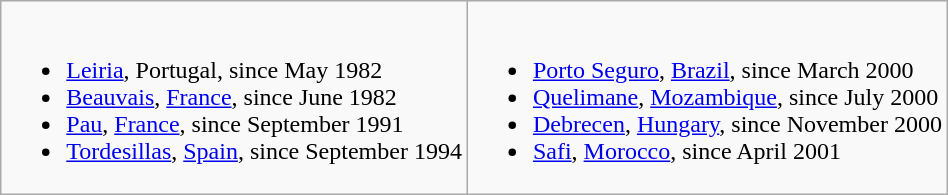<table class="wikitable">
<tr valign="top">
<td><br><ul><li> <a href='#'>Leiria</a>, Portugal, since May 1982</li><li> <a href='#'>Beauvais</a>, <a href='#'>France</a>, since June 1982</li><li> <a href='#'>Pau</a>, <a href='#'>France</a>, since September 1991</li><li> <a href='#'>Tordesillas</a>, <a href='#'>Spain</a>, since September 1994</li></ul></td>
<td><br><ul><li> <a href='#'>Porto Seguro</a>, <a href='#'>Brazil</a>, since March 2000</li><li> <a href='#'>Quelimane</a>, <a href='#'>Mozambique</a>, since July 2000</li><li> <a href='#'>Debrecen</a>, <a href='#'>Hungary</a>, since November 2000</li><li> <a href='#'>Safi</a>, <a href='#'>Morocco</a>, since April 2001</li></ul></td>
</tr>
</table>
